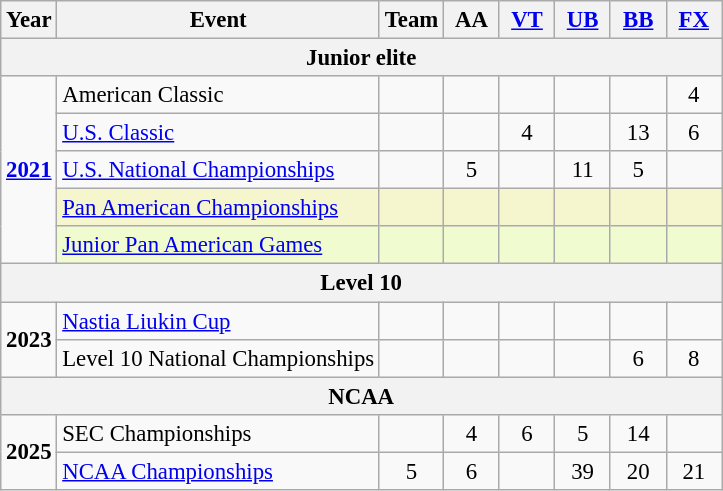<table class="wikitable" style="text-align:center; font-size:95%;">
<tr>
<th align=center>Year</th>
<th align=center>Event</th>
<th style="width:30px;">Team</th>
<th style="width:30px;">AA</th>
<th style="width:30px;"><a href='#'>VT</a></th>
<th style="width:30px;"><a href='#'>UB</a></th>
<th style="width:30px;"><a href='#'>BB</a></th>
<th style="width:30px;"><a href='#'>FX</a></th>
</tr>
<tr>
<th colspan="8"><strong>Junior elite</strong></th>
</tr>
<tr>
<td rowspan="5"><strong><a href='#'>2021</a></strong></td>
<td align=left>American Classic</td>
<td></td>
<td></td>
<td></td>
<td></td>
<td></td>
<td>4</td>
</tr>
<tr>
<td align=left><a href='#'>U.S. Classic</a></td>
<td></td>
<td></td>
<td>4</td>
<td></td>
<td>13</td>
<td>6</td>
</tr>
<tr>
<td align=left><a href='#'>U.S. National Championships</a></td>
<td></td>
<td>5</td>
<td></td>
<td>11</td>
<td>5</td>
<td></td>
</tr>
<tr bgcolor=#F5F6CE>
<td align=left><a href='#'>Pan American Championships</a></td>
<td></td>
<td></td>
<td></td>
<td></td>
<td></td>
<td></td>
</tr>
<tr bgcolor=#f0fccf>
<td align=left><a href='#'>Junior Pan American Games</a></td>
<td></td>
<td></td>
<td></td>
<td></td>
<td></td>
<td></td>
</tr>
<tr>
<th colspan="8">Level 10</th>
</tr>
<tr>
<td rowspan="2"><strong>2023</strong></td>
<td align=left><a href='#'>Nastia Liukin Cup</a></td>
<td></td>
<td></td>
<td></td>
<td></td>
<td></td>
<td></td>
</tr>
<tr>
<td align=left>Level 10 National Championships</td>
<td></td>
<td></td>
<td></td>
<td></td>
<td>6</td>
<td>8</td>
</tr>
<tr>
<th colspan="8">NCAA</th>
</tr>
<tr>
<td rowspan="2"><strong>2025</strong></td>
<td align=left>SEC Championships</td>
<td></td>
<td>4</td>
<td>6</td>
<td>5</td>
<td>14</td>
<td></td>
</tr>
<tr>
<td align=left><a href='#'>NCAA Championships</a></td>
<td>5</td>
<td>6</td>
<td></td>
<td>39</td>
<td>20</td>
<td>21</td>
</tr>
</table>
